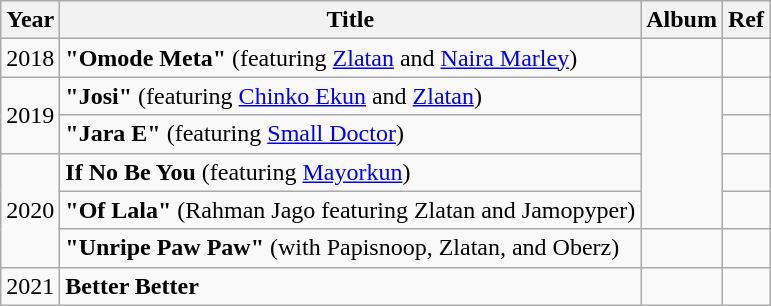<table class="wikitable sortable">
<tr>
<th>Year</th>
<th>Title</th>
<th>Album</th>
<th>Ref</th>
</tr>
<tr>
<td>2018</td>
<td><strong>"Omode Meta"</strong> (featuring <a href='#'>Zlatan</a> and <a href='#'>Naira Marley</a>)</td>
<td></td>
<td></td>
</tr>
<tr>
<td rowspan="2">2019</td>
<td><strong>"Josi"</strong> (featuring <a href='#'>Chinko Ekun</a> and <a href='#'>Zlatan</a>)</td>
<td rowspan="4"></td>
<td></td>
</tr>
<tr>
<td><strong>"Jara E"</strong> (featuring <a href='#'>Small Doctor</a>)</td>
<td></td>
</tr>
<tr>
<td rowspan="3">2020</td>
<td><strong>If No Be You</strong> (featuring <a href='#'>Mayorkun</a>)</td>
<td></td>
</tr>
<tr>
<td><strong>"Of Lala"</strong> (Rahman Jago featuring Zlatan and Jamopyper)</td>
<td></td>
</tr>
<tr>
<td><strong>"Unripe Paw Paw"</strong> (with Papisnoop, Zlatan, and Oberz)</td>
<td></td>
<td></td>
</tr>
<tr>
<td>2021</td>
<td><strong>Better Better</strong></td>
<td></td>
<td></td>
</tr>
</table>
